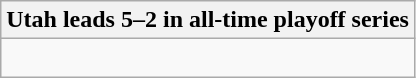<table class="wikitable collapsible collapsed">
<tr>
<th>Utah leads 5–2 in all-time playoff series</th>
</tr>
<tr>
<td><br>





</td>
</tr>
</table>
